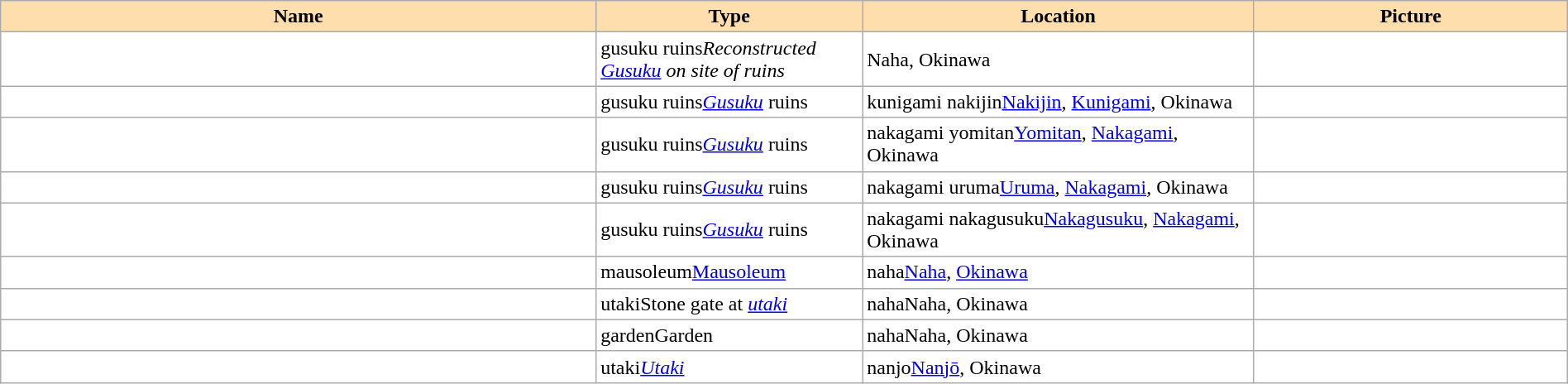<table class="wikitable sortable"  width="100%" style="background:#ffffff;">
<tr>
<th width="38%" align="left" style="background:#ffdead;">Name</th>
<th width="17%" align="left" style="background:#ffdead;">Type</th>
<th width="25%" align="left" style="background:#ffdead;">Location</th>
<th width="20%" align="left" style="background:#ffdead;" class="unsortable">Picture</th>
</tr>
<tr>
<td></td>
<td><span>gusuku ruins</span><em>Reconstructed <a href='#'>Gusuku</a> on site of ruins</em></td>
<td>Naha, Okinawa</td>
<td></td>
</tr>
<tr>
<td></td>
<td><span>gusuku ruins</span><em><a href='#'>Gusuku</a></em> ruins</td>
<td><span>kunigami nakijin</span><a href='#'>Nakijin</a>, <a href='#'>Kunigami</a>, Okinawa</td>
<td></td>
</tr>
<tr>
<td></td>
<td><span>gusuku ruins</span><em><a href='#'>Gusuku</a></em> ruins</td>
<td><span>nakagami yomitan</span><a href='#'>Yomitan</a>, <a href='#'>Nakagami</a>, Okinawa</td>
<td></td>
</tr>
<tr>
<td></td>
<td><span>gusuku ruins</span><em><a href='#'>Gusuku</a></em> ruins</td>
<td><span>nakagami uruma</span><a href='#'>Uruma</a>, <a href='#'>Nakagami</a>, Okinawa</td>
<td></td>
</tr>
<tr>
<td></td>
<td><span>gusuku ruins</span><em><a href='#'>Gusuku</a></em> ruins</td>
<td><span>nakagami nakagusuku</span><a href='#'>Nakagusuku</a>, <a href='#'>Nakagami</a>, Okinawa</td>
<td></td>
</tr>
<tr>
<td></td>
<td><span>mausoleum</span><a href='#'>Mausoleum</a></td>
<td><span>naha</span><a href='#'>Naha</a>, <a href='#'>Okinawa</a></td>
<td></td>
</tr>
<tr>
<td></td>
<td><span>utaki</span>Stone gate at <em><a href='#'>utaki</a></em></td>
<td><span>naha</span>Naha, Okinawa</td>
<td></td>
</tr>
<tr>
<td></td>
<td><span>garden</span>Garden</td>
<td><span>naha</span>Naha, Okinawa</td>
<td></td>
</tr>
<tr>
<td></td>
<td><span>utaki</span><em><a href='#'>Utaki</a></em></td>
<td><span>nanjo</span><a href='#'>Nanjō</a>, Okinawa</td>
<td></td>
</tr>
</table>
